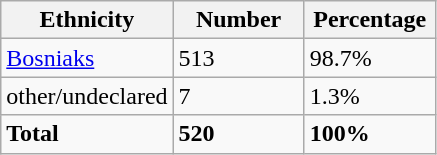<table class="wikitable">
<tr>
<th width="100px">Ethnicity</th>
<th width="80px">Number</th>
<th width="80px">Percentage</th>
</tr>
<tr>
<td><a href='#'>Bosniaks</a></td>
<td>513</td>
<td>98.7%</td>
</tr>
<tr>
<td>other/undeclared</td>
<td>7</td>
<td>1.3%</td>
</tr>
<tr>
<td><strong>Total</strong></td>
<td><strong>520</strong></td>
<td><strong>100%</strong></td>
</tr>
</table>
